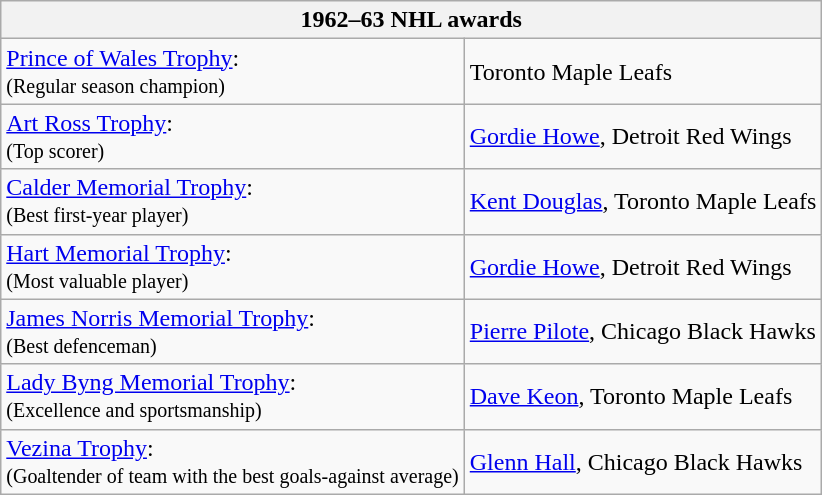<table class="wikitable">
<tr>
<th bgcolor="#DDDDDD" colspan="2">1962–63 NHL awards</th>
</tr>
<tr>
<td><a href='#'>Prince of Wales Trophy</a>:<br><small>(Regular season champion)</small></td>
<td>Toronto Maple Leafs</td>
</tr>
<tr>
<td><a href='#'>Art Ross Trophy</a>:<br><small>(Top scorer)</small></td>
<td><a href='#'>Gordie Howe</a>, Detroit Red Wings</td>
</tr>
<tr>
<td><a href='#'>Calder Memorial Trophy</a>:<br><small>(Best first-year player)</small></td>
<td><a href='#'>Kent Douglas</a>, Toronto Maple Leafs</td>
</tr>
<tr>
<td><a href='#'>Hart Memorial Trophy</a>:<br><small>(Most valuable player)</small></td>
<td><a href='#'>Gordie Howe</a>, Detroit Red Wings</td>
</tr>
<tr>
<td><a href='#'>James Norris Memorial Trophy</a>:<br><small>(Best defenceman)</small></td>
<td><a href='#'>Pierre Pilote</a>, Chicago Black Hawks</td>
</tr>
<tr>
<td><a href='#'>Lady Byng Memorial Trophy</a>:<br><small>(Excellence and sportsmanship)</small></td>
<td><a href='#'>Dave Keon</a>, Toronto Maple Leafs</td>
</tr>
<tr>
<td><a href='#'>Vezina Trophy</a>:<br><small>(Goaltender of team with the best goals-against average)</small></td>
<td><a href='#'>Glenn Hall</a>, Chicago Black Hawks</td>
</tr>
</table>
